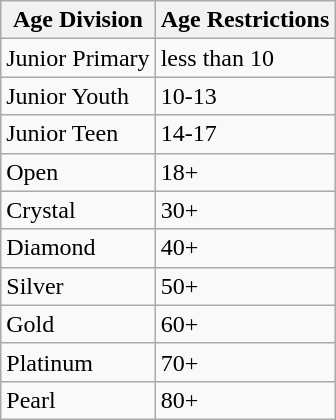<table class="wikitable">
<tr>
<th>Age Division</th>
<th>Age Restrictions</th>
</tr>
<tr>
<td>Junior Primary</td>
<td>less than 10</td>
</tr>
<tr>
<td>Junior Youth</td>
<td>10-13</td>
</tr>
<tr>
<td>Junior Teen</td>
<td>14-17</td>
</tr>
<tr>
<td>Open</td>
<td>18+</td>
</tr>
<tr>
<td>Crystal</td>
<td>30+</td>
</tr>
<tr>
<td>Diamond</td>
<td>40+</td>
</tr>
<tr>
<td>Silver</td>
<td>50+</td>
</tr>
<tr>
<td>Gold</td>
<td>60+</td>
</tr>
<tr>
<td>Platinum</td>
<td>70+</td>
</tr>
<tr>
<td>Pearl</td>
<td>80+</td>
</tr>
</table>
